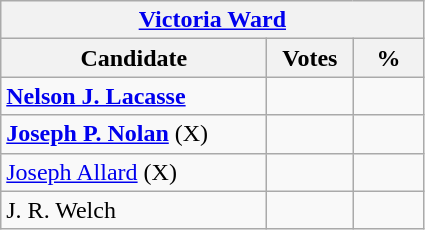<table class="wikitable">
<tr>
<th colspan="3"><a href='#'>Victoria Ward</a></th>
</tr>
<tr>
<th style="width: 170px">Candidate</th>
<th style="width: 50px">Votes</th>
<th style="width: 40px">%</th>
</tr>
<tr>
<td><strong><a href='#'>Nelson J. Lacasse</a></strong></td>
<td></td>
<td></td>
</tr>
<tr>
<td><strong><a href='#'>Joseph P. Nolan</a></strong> (X)</td>
<td></td>
<td></td>
</tr>
<tr>
<td><a href='#'>Joseph Allard</a> (X)</td>
<td></td>
<td></td>
</tr>
<tr>
<td>J. R. Welch</td>
<td></td>
<td></td>
</tr>
</table>
